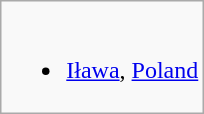<table class="wikitable">
<tr valign="top">
<td><br><ul><li> <a href='#'>Iława</a>, <a href='#'>Poland</a></li></ul></td>
</tr>
</table>
